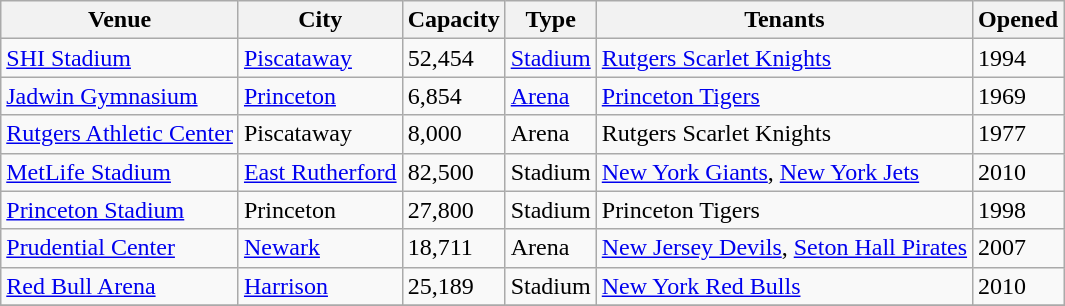<table class="wikitable sortable">
<tr>
<th>Venue</th>
<th>City</th>
<th>Capacity</th>
<th>Type</th>
<th>Tenants</th>
<th>Opened</th>
</tr>
<tr>
<td><a href='#'>SHI Stadium</a></td>
<td><a href='#'>Piscataway</a></td>
<td>52,454</td>
<td><a href='#'>Stadium</a></td>
<td><a href='#'>Rutgers Scarlet Knights</a></td>
<td>1994</td>
</tr>
<tr>
<td><a href='#'>Jadwin Gymnasium</a></td>
<td><a href='#'>Princeton</a></td>
<td>6,854</td>
<td><a href='#'>Arena</a></td>
<td><a href='#'>Princeton Tigers</a></td>
<td>1969</td>
</tr>
<tr>
<td><a href='#'>Rutgers Athletic Center</a></td>
<td>Piscataway</td>
<td>8,000</td>
<td>Arena</td>
<td>Rutgers Scarlet Knights</td>
<td>1977</td>
</tr>
<tr>
<td><a href='#'>MetLife Stadium</a></td>
<td><a href='#'>East Rutherford</a></td>
<td>82,500</td>
<td>Stadium</td>
<td><a href='#'>New York Giants</a>, <a href='#'>New York Jets</a></td>
<td>2010</td>
</tr>
<tr>
<td><a href='#'>Princeton Stadium</a></td>
<td>Princeton</td>
<td>27,800</td>
<td>Stadium</td>
<td>Princeton Tigers</td>
<td>1998</td>
</tr>
<tr>
<td><a href='#'>Prudential Center</a></td>
<td><a href='#'>Newark</a></td>
<td>18,711</td>
<td>Arena</td>
<td><a href='#'>New Jersey Devils</a>, <a href='#'>Seton Hall Pirates</a></td>
<td>2007</td>
</tr>
<tr>
<td><a href='#'>Red Bull Arena</a></td>
<td><a href='#'>Harrison</a></td>
<td>25,189</td>
<td>Stadium</td>
<td><a href='#'>New York Red Bulls</a></td>
<td>2010</td>
</tr>
<tr>
</tr>
</table>
